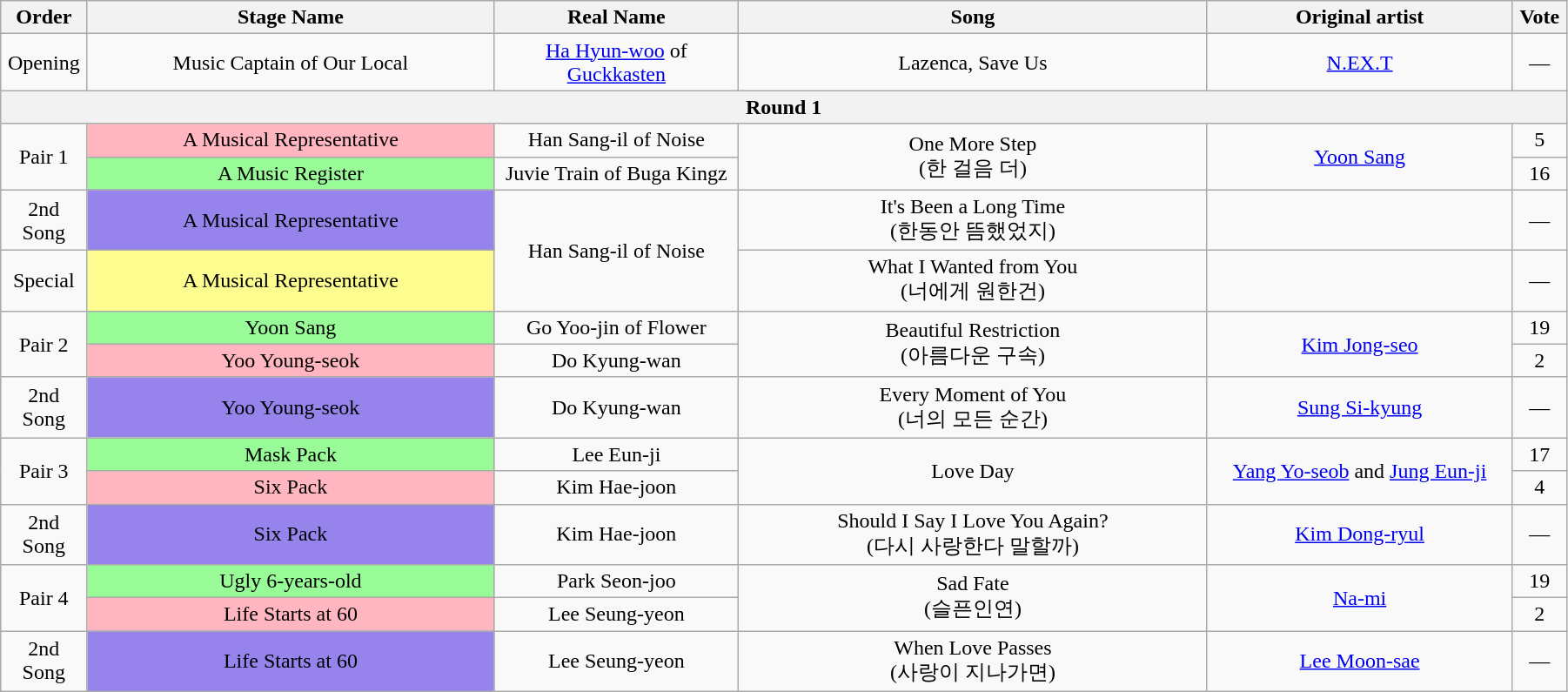<table class="wikitable" style="text-align:center; width:95%;">
<tr>
<th style="width:1%;">Order</th>
<th style="width:20%;">Stage Name</th>
<th style="width:12%;">Real Name</th>
<th style="width:23%;">Song</th>
<th style="width:15%;">Original artist</th>
<th style="width:1%;">Vote</th>
</tr>
<tr>
<td>Opening</td>
<td>Music Captain of Our Local</td>
<td><a href='#'>Ha Hyun-woo</a> of <a href='#'>Guckkasten</a></td>
<td>Lazenca, Save Us</td>
<td><a href='#'>N.EX.T</a></td>
<td>—</td>
</tr>
<tr>
<th colspan=6>Round 1</th>
</tr>
<tr>
<td rowspan=2>Pair 1</td>
<td bgcolor="lightpink">A Musical Representative</td>
<td>Han Sang-il of Noise</td>
<td rowspan=2>One More Step<br>(한 걸음 더)</td>
<td rowspan=2><a href='#'>Yoon Sang</a></td>
<td>5</td>
</tr>
<tr>
<td bgcolor="palegreen">A Music Register</td>
<td>Juvie Train of Buga Kingz</td>
<td>16</td>
</tr>
<tr>
<td>2nd Song</td>
<td bgcolor="#9683EC">A Musical Representative</td>
<td rowspan=2>Han Sang-il of Noise</td>
<td>It's Been a Long Time<br>(한동안 뜸했었지)</td>
<td></td>
<td>—</td>
</tr>
<tr>
<td>Special</td>
<td bgcolor="#FDFC8F">A Musical Representative</td>
<td>What I Wanted from You<br>(너에게 원한건)</td>
<td></td>
<td>—</td>
</tr>
<tr>
<td rowspan=2>Pair 2</td>
<td bgcolor="palegreen">Yoon Sang</td>
<td>Go Yoo-jin of Flower</td>
<td rowspan=2>Beautiful Restriction<br>(아름다운 구속)</td>
<td rowspan=2><a href='#'>Kim Jong-seo</a></td>
<td>19</td>
</tr>
<tr>
<td bgcolor="lightpink">Yoo Young-seok</td>
<td>Do Kyung-wan</td>
<td>2</td>
</tr>
<tr>
<td>2nd Song</td>
<td bgcolor="#9683EC">Yoo Young-seok</td>
<td>Do Kyung-wan</td>
<td>Every Moment of You<br>(너의 모든 순간)</td>
<td><a href='#'>Sung Si-kyung</a></td>
<td>—</td>
</tr>
<tr>
<td rowspan=2>Pair 3</td>
<td bgcolor="palegreen">Mask Pack</td>
<td>Lee Eun-ji</td>
<td rowspan=2>Love Day</td>
<td rowspan=2><a href='#'>Yang Yo-seob</a> and <a href='#'>Jung Eun-ji</a></td>
<td>17</td>
</tr>
<tr>
<td bgcolor="lightpink">Six Pack</td>
<td>Kim Hae-joon</td>
<td>4</td>
</tr>
<tr>
<td>2nd Song</td>
<td bgcolor="#9683EC">Six Pack</td>
<td>Kim Hae-joon</td>
<td>Should I Say I Love You Again?<br>(다시 사랑한다 말할까)</td>
<td><a href='#'>Kim Dong-ryul</a></td>
<td>—</td>
</tr>
<tr>
<td rowspan=2>Pair 4</td>
<td bgcolor="palegreen">Ugly 6-years-old</td>
<td>Park Seon-joo</td>
<td rowspan=2>Sad Fate<br>(슬픈인연)</td>
<td rowspan=2><a href='#'>Na-mi</a></td>
<td>19</td>
</tr>
<tr>
<td bgcolor="lightpink">Life Starts at 60</td>
<td>Lee Seung-yeon</td>
<td>2</td>
</tr>
<tr>
<td>2nd Song</td>
<td bgcolor="#9683EC">Life Starts at 60</td>
<td>Lee Seung-yeon</td>
<td>When Love Passes<br>(사랑이 지나가면)</td>
<td><a href='#'>Lee Moon-sae</a></td>
<td>—</td>
</tr>
</table>
